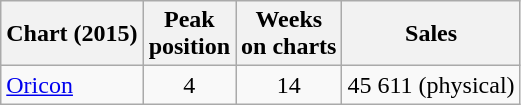<table class="wikitable plainrowheaders" style=text-align:center">
<tr>
<th scope=col>Chart (2015)</th>
<th scope=col>Peak<br>position</th>
<th scope=col>Weeks<br>on charts</th>
<th scope=col>Sales</th>
</tr>
<tr>
<td><a href='#'>Oricon</a></td>
<td align="center">4</td>
<td align="center">14</td>
<td align="center">45 611 (physical)</td>
</tr>
</table>
